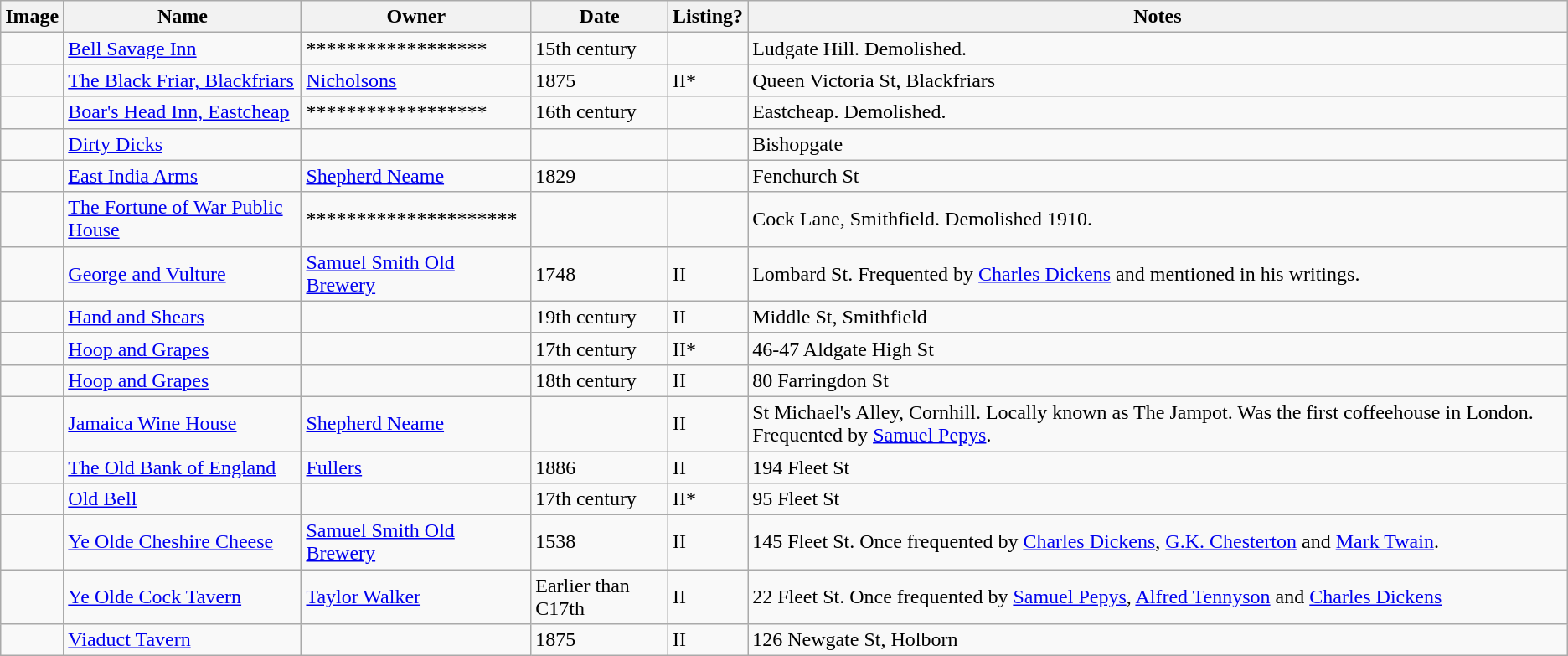<table class="wikitable sortable">
<tr>
<th>Image</th>
<th>Name</th>
<th>Owner</th>
<th>Date</th>
<th>Listing?</th>
<th>Notes</th>
</tr>
<tr>
<td></td>
<td><a href='#'>Bell Savage Inn</a></td>
<td>******************</td>
<td>15th century</td>
<td></td>
<td>Ludgate Hill. Demolished.</td>
</tr>
<tr>
<td></td>
<td><a href='#'>The Black Friar, Blackfriars</a></td>
<td><a href='#'>Nicholsons</a></td>
<td>1875</td>
<td>II*</td>
<td>Queen Victoria St, Blackfriars</td>
</tr>
<tr>
<td></td>
<td><a href='#'>Boar's Head Inn, Eastcheap</a></td>
<td>******************</td>
<td>16th century</td>
<td></td>
<td>Eastcheap. Demolished.</td>
</tr>
<tr>
<td></td>
<td><a href='#'>Dirty Dicks</a></td>
<td></td>
<td></td>
<td></td>
<td>Bishopgate</td>
</tr>
<tr>
<td></td>
<td><a href='#'>East India Arms</a></td>
<td><a href='#'>Shepherd Neame</a></td>
<td>1829</td>
<td></td>
<td>Fenchurch St</td>
</tr>
<tr>
<td></td>
<td><a href='#'>The Fortune of War Public House</a></td>
<td>*********************</td>
<td></td>
<td></td>
<td>Cock Lane, Smithfield. Demolished 1910.</td>
</tr>
<tr>
<td></td>
<td><a href='#'>George and Vulture</a></td>
<td><a href='#'>Samuel Smith Old Brewery</a></td>
<td>1748</td>
<td>II</td>
<td>Lombard St. Frequented by <a href='#'>Charles Dickens</a> and mentioned in his writings.</td>
</tr>
<tr>
<td></td>
<td><a href='#'>Hand and Shears</a></td>
<td></td>
<td>19th century</td>
<td>II</td>
<td>Middle St, Smithfield</td>
</tr>
<tr>
<td></td>
<td><a href='#'>Hoop and Grapes</a></td>
<td></td>
<td>17th century</td>
<td>II*</td>
<td>46-47 Aldgate High St</td>
</tr>
<tr>
<td></td>
<td><a href='#'>Hoop and Grapes</a></td>
<td></td>
<td>18th century</td>
<td>II</td>
<td>80 Farringdon St</td>
</tr>
<tr>
<td></td>
<td><a href='#'>Jamaica Wine House</a></td>
<td><a href='#'>Shepherd Neame</a></td>
<td></td>
<td>II</td>
<td>St Michael's Alley, Cornhill. Locally known as The Jampot. Was the first coffeehouse in London. Frequented by <a href='#'>Samuel Pepys</a>.</td>
</tr>
<tr>
<td></td>
<td><a href='#'>The Old Bank of England</a></td>
<td><a href='#'>Fullers</a></td>
<td>1886</td>
<td>II</td>
<td>194 Fleet St</td>
</tr>
<tr>
<td></td>
<td><a href='#'>Old Bell</a></td>
<td></td>
<td>17th century</td>
<td>II*</td>
<td>95 Fleet St</td>
</tr>
<tr>
<td></td>
<td><a href='#'>Ye Olde Cheshire Cheese</a></td>
<td><a href='#'>Samuel Smith Old Brewery</a></td>
<td>1538</td>
<td>II</td>
<td>145 Fleet St. Once frequented by <a href='#'>Charles Dickens</a>, <a href='#'>G.K. Chesterton</a> and <a href='#'>Mark Twain</a>.</td>
</tr>
<tr>
<td></td>
<td><a href='#'>Ye Olde Cock Tavern</a></td>
<td><a href='#'>Taylor Walker</a></td>
<td>Earlier than C17th</td>
<td>II</td>
<td>22 Fleet  St. Once frequented by <a href='#'>Samuel Pepys</a>, <a href='#'>Alfred Tennyson</a> and <a href='#'>Charles Dickens</a></td>
</tr>
<tr>
<td></td>
<td><a href='#'>Viaduct Tavern</a></td>
<td></td>
<td>1875</td>
<td>II</td>
<td>126 Newgate St, Holborn</td>
</tr>
</table>
